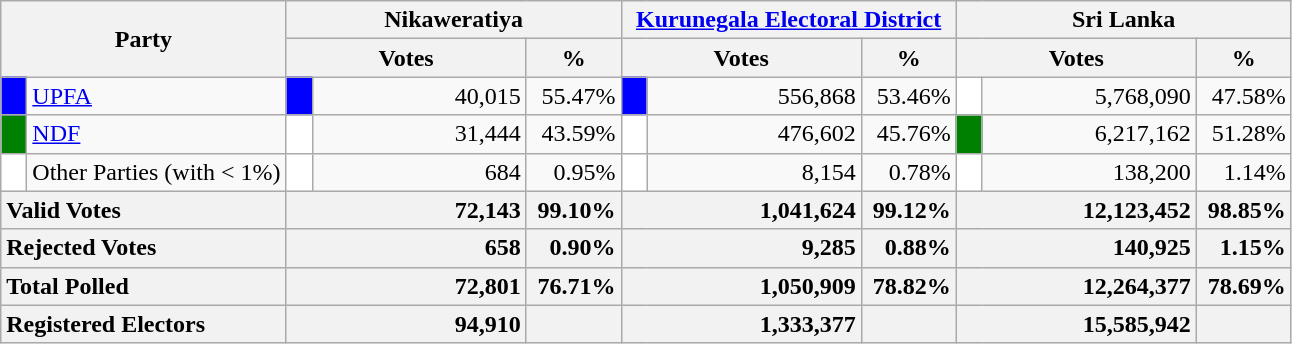<table class="wikitable">
<tr>
<th colspan="2" width="144px"rowspan="2">Party</th>
<th colspan="3" width="216px">Nikaweratiya</th>
<th colspan="3" width="216px"><a href='#'>Kurunegala Electoral District</a></th>
<th colspan="3" width="216px">Sri Lanka</th>
</tr>
<tr>
<th colspan="2" width="144px">Votes</th>
<th>%</th>
<th colspan="2" width="144px">Votes</th>
<th>%</th>
<th colspan="2" width="144px">Votes</th>
<th>%</th>
</tr>
<tr>
<td style="background-color:blue;" width="10px"></td>
<td style="text-align:left;"><a href='#'>UPFA</a></td>
<td style="background-color:blue;" width="10px"></td>
<td style="text-align:right;">40,015</td>
<td style="text-align:right;">55.47%</td>
<td style="background-color:blue;" width="10px"></td>
<td style="text-align:right;">556,868</td>
<td style="text-align:right;">53.46%</td>
<td style="background-color:white;" width="10px"></td>
<td style="text-align:right;">5,768,090</td>
<td style="text-align:right;">47.58%</td>
</tr>
<tr>
<td style="background-color:green;" width="10px"></td>
<td style="text-align:left;"><a href='#'>NDF</a></td>
<td style="background-color:white;" width="10px"></td>
<td style="text-align:right;">31,444</td>
<td style="text-align:right;">43.59%</td>
<td style="background-color:white;" width="10px"></td>
<td style="text-align:right;">476,602</td>
<td style="text-align:right;">45.76%</td>
<td style="background-color:green;" width="10px"></td>
<td style="text-align:right;">6,217,162</td>
<td style="text-align:right;">51.28%</td>
</tr>
<tr>
<td style="background-color:white;" width="10px"></td>
<td style="text-align:left;">Other Parties (with < 1%)</td>
<td style="background-color:white;" width="10px"></td>
<td style="text-align:right;">684</td>
<td style="text-align:right;">0.95%</td>
<td style="background-color:white;" width="10px"></td>
<td style="text-align:right;">8,154</td>
<td style="text-align:right;">0.78%</td>
<td style="background-color:white;" width="10px"></td>
<td style="text-align:right;">138,200</td>
<td style="text-align:right;">1.14%</td>
</tr>
<tr>
<th colspan="2" width="144px"style="text-align:left;">Valid Votes</th>
<th style="text-align:right;"colspan="2" width="144px">72,143</th>
<th style="text-align:right;">99.10%</th>
<th style="text-align:right;"colspan="2" width="144px">1,041,624</th>
<th style="text-align:right;">99.12%</th>
<th style="text-align:right;"colspan="2" width="144px">12,123,452</th>
<th style="text-align:right;">98.85%</th>
</tr>
<tr>
<th colspan="2" width="144px"style="text-align:left;">Rejected Votes</th>
<th style="text-align:right;"colspan="2" width="144px">658</th>
<th style="text-align:right;">0.90%</th>
<th style="text-align:right;"colspan="2" width="144px">9,285</th>
<th style="text-align:right;">0.88%</th>
<th style="text-align:right;"colspan="2" width="144px">140,925</th>
<th style="text-align:right;">1.15%</th>
</tr>
<tr>
<th colspan="2" width="144px"style="text-align:left;">Total Polled</th>
<th style="text-align:right;"colspan="2" width="144px">72,801</th>
<th style="text-align:right;">76.71%</th>
<th style="text-align:right;"colspan="2" width="144px">1,050,909</th>
<th style="text-align:right;">78.82%</th>
<th style="text-align:right;"colspan="2" width="144px">12,264,377</th>
<th style="text-align:right;">78.69%</th>
</tr>
<tr>
<th colspan="2" width="144px"style="text-align:left;">Registered Electors</th>
<th style="text-align:right;"colspan="2" width="144px">94,910</th>
<th></th>
<th style="text-align:right;"colspan="2" width="144px">1,333,377</th>
<th></th>
<th style="text-align:right;"colspan="2" width="144px">15,585,942</th>
<th></th>
</tr>
</table>
